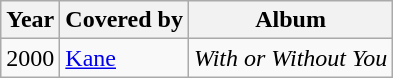<table class="wikitable">
<tr>
<th>Year</th>
<th>Covered by</th>
<th>Album</th>
</tr>
<tr>
<td>2000</td>
<td><a href='#'>Kane</a></td>
<td><em>With or Without You</em></td>
</tr>
</table>
